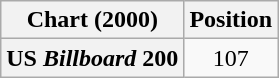<table class="wikitable plainrowheaders" style="text-align:center">
<tr>
<th>Chart (2000)</th>
<th>Position</th>
</tr>
<tr>
<th scope="row">US <em>Billboard</em> 200</th>
<td>107</td>
</tr>
</table>
